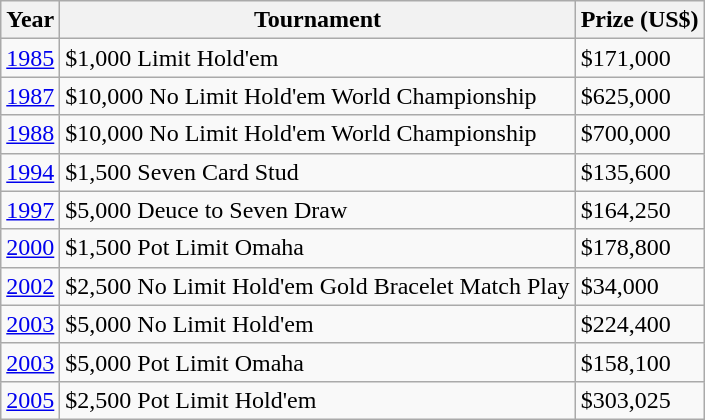<table class = "wikitable">
<tr>
<th>Year</th>
<th>Tournament</th>
<th>Prize (US$)</th>
</tr>
<tr>
<td><a href='#'>1985</a></td>
<td>$1,000 Limit Hold'em</td>
<td>$171,000</td>
</tr>
<tr>
<td><a href='#'>1987</a></td>
<td>$10,000 No Limit Hold'em World Championship</td>
<td>$625,000</td>
</tr>
<tr>
<td><a href='#'>1988</a></td>
<td>$10,000 No Limit Hold'em World Championship</td>
<td>$700,000</td>
</tr>
<tr>
<td><a href='#'>1994</a></td>
<td>$1,500 Seven Card Stud</td>
<td>$135,600</td>
</tr>
<tr>
<td><a href='#'>1997</a></td>
<td>$5,000 Deuce to Seven Draw</td>
<td>$164,250</td>
</tr>
<tr>
<td><a href='#'>2000</a></td>
<td>$1,500 Pot Limit Omaha</td>
<td>$178,800</td>
</tr>
<tr>
<td><a href='#'>2002</a></td>
<td>$2,500 No Limit Hold'em Gold Bracelet Match Play</td>
<td>$34,000</td>
</tr>
<tr>
<td><a href='#'>2003</a></td>
<td>$5,000 No Limit Hold'em</td>
<td>$224,400</td>
</tr>
<tr>
<td><a href='#'>2003</a></td>
<td 2003>$5,000 Pot Limit Omaha</td>
<td>$158,100</td>
</tr>
<tr>
<td><a href='#'>2005</a></td>
<td>$2,500 Pot Limit Hold'em</td>
<td>$303,025</td>
</tr>
</table>
